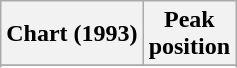<table class="wikitable sortable plainrowheaders">
<tr>
<th scope="col">Chart (1993)</th>
<th scope="col">Peak<br>position</th>
</tr>
<tr>
</tr>
<tr>
</tr>
</table>
